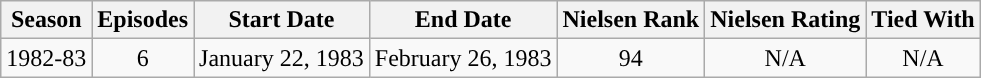<table class="wikitable" style="text-align: center">
<tr>
<th>Season</th>
<th>Episodes</th>
<th>Start Date</th>
<th>End Date</th>
<th>Nielsen Rank</th>
<th>Nielsen Rating</th>
<th>Tied With</th>
</tr>
<tr>
<td style="text-align:center">1982-83</td>
<td style="text-align:center">6</td>
<td style="text-align:center">January 22, 1983</td>
<td style="text-align:center">February 26, 1983</td>
<td style="text-align:center:">94</td>
<td style="text-align:center">N/A</td>
<td style="text-align:center">N/A</td>
</tr>
</table>
